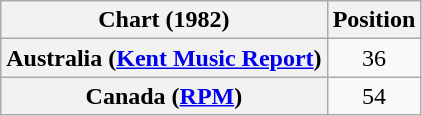<table class="wikitable sortable plainrowheaders" style="text-align:center">
<tr>
<th>Chart (1982)</th>
<th>Position</th>
</tr>
<tr>
<th scope="row">Australia (<a href='#'>Kent Music Report</a>)</th>
<td>36</td>
</tr>
<tr>
<th scope="row">Canada (<a href='#'>RPM</a>)</th>
<td>54</td>
</tr>
</table>
